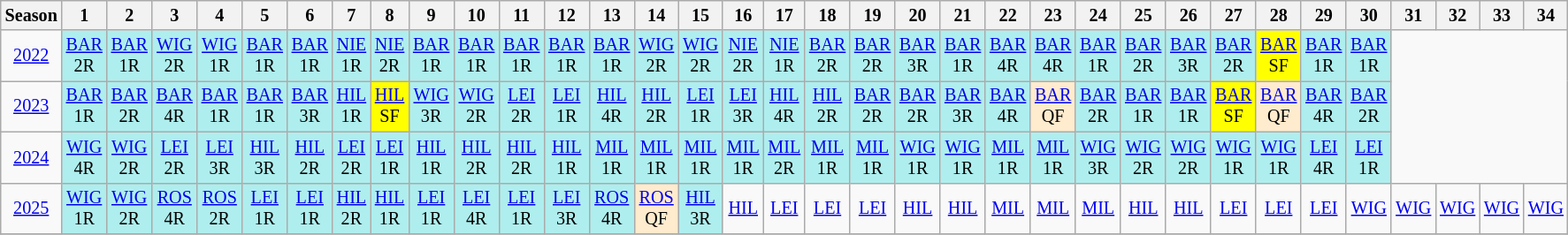<table class="wikitable" style="width:20%; margin:0; font-size:84%">
<tr>
<th>Season</th>
<th>1</th>
<th>2</th>
<th>3</th>
<th>4</th>
<th>5</th>
<th>6</th>
<th>7</th>
<th>8</th>
<th>9</th>
<th>10</th>
<th>11</th>
<th>12</th>
<th>13</th>
<th>14</th>
<th>15</th>
<th>16</th>
<th>17</th>
<th>18</th>
<th>19</th>
<th>20</th>
<th>21</th>
<th>22</th>
<th>23</th>
<th>24</th>
<th>25</th>
<th>26</th>
<th>27</th>
<th>28</th>
<th>29</th>
<th>30</th>
<th>31</th>
<th>32</th>
<th>33</th>
<th>34</th>
</tr>
<tr>
<td style="text-align:center;"background:#efefef;"><a href='#'>2022</a></td>
<td style="text-align:center; background:#afeeee;"><a href='#'>BAR</a><br>2R</td>
<td style="text-align:center; background:#afeeee;"><a href='#'>BAR</a><br>1R</td>
<td style="text-align:center; background:#afeeee;"><a href='#'>WIG</a><br>2R</td>
<td style="text-align:center; background:#afeeee;"><a href='#'>WIG</a><br>1R</td>
<td style="text-align:center; background:#afeeee;"><a href='#'>BAR</a><br>1R</td>
<td style="text-align:center; background:#afeeee;"><a href='#'>BAR</a><br>1R</td>
<td style="text-align:center; background:#afeeee;"><a href='#'>NIE</a><br>1R</td>
<td style="text-align:center; background:#afeeee;"><a href='#'>NIE</a><br>2R</td>
<td style="text-align:center; background:#afeeee;"><a href='#'>BAR</a><br>1R</td>
<td style="text-align:center; background:#afeeee;"><a href='#'>BAR</a><br>1R</td>
<td style="text-align:center; background:#afeeee;"><a href='#'>BAR</a><br>1R</td>
<td style="text-align:center; background:#afeeee;"><a href='#'>BAR</a><br>1R</td>
<td style="text-align:center; background:#afeeee;"><a href='#'>BAR</a><br>1R</td>
<td style="text-align:center; background:#afeeee;"><a href='#'>WIG</a><br>2R</td>
<td style="text-align:center; background:#afeeee;"><a href='#'>WIG</a><br>2R</td>
<td style="text-align:center; background:#afeeee;"><a href='#'>NIE</a><br>2R</td>
<td style="text-align:center; background:#afeeee;"><a href='#'>NIE</a><br>1R</td>
<td style="text-align:center; background:#afeeee;"><a href='#'>BAR</a><br>2R</td>
<td style="text-align:center; background:#afeeee;"><a href='#'>BAR</a><br>2R</td>
<td style="text-align:center; background:#afeeee;"><a href='#'>BAR</a><br>3R</td>
<td style="text-align:center; background:#afeeee;"><a href='#'>BAR</a><br>1R</td>
<td style="text-align:center; background:#afeeee;"><a href='#'>BAR</a><br>4R</td>
<td style="text-align:center; background:#afeeee;"><a href='#'>BAR</a><br>4R</td>
<td style="text-align:center; background:#afeeee;"><a href='#'>BAR</a><br>1R</td>
<td style="text-align:center; background:#afeeee;"><a href='#'>BAR</a><br>2R</td>
<td style="text-align:center; background:#afeeee;"><a href='#'>BAR</a><br>3R</td>
<td style="text-align:center; background:#afeeee;"><a href='#'>BAR</a><br>2R</td>
<td style="text-align:center; background:yellow;"><a href='#'>BAR</a><br>SF</td>
<td style="text-align:center; background:#afeeee;"><a href='#'>BAR</a><br>1R</td>
<td style="text-align:center; background:#afeeee;"><a href='#'>BAR</a><br>1R</td>
</tr>
<tr>
<td style="text-align:center;"background:#efefef;"><a href='#'>2023</a></td>
<td style="text-align:center; background:#afeeee;"><a href='#'>BAR</a><br>1R</td>
<td style="text-align:center; background:#afeeee;"><a href='#'>BAR</a><br>2R</td>
<td style="text-align:center; background:#afeeee;"><a href='#'>BAR</a><br>4R</td>
<td style="text-align:center; background:#afeeee;"><a href='#'>BAR</a><br>1R</td>
<td style="text-align:center; background:#afeeee;"><a href='#'>BAR</a><br>1R</td>
<td style="text-align:center; background:#afeeee;"><a href='#'>BAR</a><br>3R</td>
<td style="text-align:center; background:#afeeee;"><a href='#'>HIL</a><br>1R</td>
<td style="text-align:center; background:yellow;"><a href='#'>HIL</a><br>SF</td>
<td style="text-align:center; background:#afeeee;"><a href='#'>WIG</a><br>3R</td>
<td style="text-align:center; background:#afeeee;"><a href='#'>WIG</a><br>2R</td>
<td style="text-align:center; background:#afeeee;"><a href='#'>LEI</a><br>2R</td>
<td style="text-align:center; background:#afeeee;"><a href='#'>LEI</a><br>1R</td>
<td style="text-align:center; background:#afeeee;"><a href='#'>HIL</a><br>4R</td>
<td style="text-align:center; background:#afeeee;"><a href='#'>HIL</a><br>2R</td>
<td style="text-align:center; background:#afeeee;"><a href='#'>LEI</a><br>1R</td>
<td style="text-align:center; background:#afeeee;"><a href='#'>LEI</a><br>3R</td>
<td style="text-align:center; background:#afeeee;"><a href='#'>HIL</a><br>4R</td>
<td style="text-align:center; background:#afeeee;"><a href='#'>HIL</a><br>2R</td>
<td style="text-align:center; background:#afeeee;"><a href='#'>BAR</a><br>2R</td>
<td style="text-align:center; background:#afeeee;"><a href='#'>BAR</a><br>2R</td>
<td style="text-align:center; background:#afeeee;"><a href='#'>BAR</a><br>3R</td>
<td style="text-align:center; background:#afeeee;"><a href='#'>BAR</a><br>4R</td>
<td style="text-align:center; background:#ffebcd;"><a href='#'>BAR</a><br>QF</td>
<td style="text-align:center; background:#afeeee;"><a href='#'>BAR</a><br>2R</td>
<td style="text-align:center; background:#afeeee;"><a href='#'>BAR</a><br>1R</td>
<td style="text-align:center; background:#afeeee;"><a href='#'>BAR</a><br>1R</td>
<td style="text-align:center; background:yellow;"><a href='#'>BAR</a><br>SF</td>
<td style="text-align:center; background:#ffebcd;"><a href='#'>BAR</a><br>QF</td>
<td style="text-align:center; background:#afeeee;"><a href='#'>BAR</a><br>4R</td>
<td style="text-align:center; background:#afeeee;"><a href='#'>BAR</a><br>2R</td>
</tr>
<tr>
<td style="text-align:center;"background:#efefef;"><a href='#'>2024</a></td>
<td style="text-align:center; background:#afeeee;"><a href='#'>WIG</a><br>4R</td>
<td style="text-align:center; background:#afeeee;"><a href='#'>WIG</a><br>2R</td>
<td style="text-align:center; background:#afeeee;"><a href='#'>LEI</a><br>2R</td>
<td style="text-align:center; background:#afeeee;"><a href='#'>LEI</a><br>3R</td>
<td style="text-align:center; background:#afeeee;"><a href='#'>HIL</a><br>3R</td>
<td style="text-align:center; background:#afeeee;"><a href='#'>HIL</a><br>2R</td>
<td style="text-align:center; background:#afeeee;"><a href='#'>LEI</a><br>2R</td>
<td style="text-align:center; background:#afeeee;"><a href='#'>LEI</a><br>1R</td>
<td style="text-align:center; background:#afeeee;"><a href='#'>HIL</a><br>1R</td>
<td style="text-align:center; background:#afeeee;"><a href='#'>HIL</a><br>2R</td>
<td style="text-align:center; background:#afeeee;"><a href='#'>HIL</a><br>2R</td>
<td style="text-align:center; background:#afeeee;"><a href='#'>HIL</a><br>1R</td>
<td style="text-align:center; background:#afeeee;"><a href='#'>MIL</a><br>1R</td>
<td style="text-align:center; background:#afeeee;"><a href='#'>MIL</a><br>1R</td>
<td style="text-align:center; background:#afeeee;"><a href='#'>MIL</a><br>1R</td>
<td style="text-align:center; background:#afeeee;"><a href='#'>MIL</a><br>1R</td>
<td style="text-align:center; background:#afeeee;"><a href='#'>MIL</a><br>2R</td>
<td style="text-align:center; background:#afeeee;"><a href='#'>MIL</a><br>1R</td>
<td style="text-align:center; background:#afeeee;"><a href='#'>MIL</a><br>1R</td>
<td style="text-align:center; background:#afeeee;"><a href='#'>WIG</a><br>1R</td>
<td style="text-align:center; background:#afeeee;"><a href='#'>WIG</a><br>1R</td>
<td style="text-align:center; background:#afeeee;"><a href='#'>MIL</a><br>1R</td>
<td style="text-align:center; background:#afeeee;"><a href='#'>MIL</a><br>1R</td>
<td style="text-align:center; background:#afeeee;"><a href='#'>WIG</a><br>3R</td>
<td style="text-align:center; background:#afeeee;"><a href='#'>WIG</a><br>2R</td>
<td style="text-align:center; background:#afeeee;"><a href='#'>WIG</a><br>2R</td>
<td style="text-align:center; background:#afeeee;"><a href='#'>WIG</a><br>1R</td>
<td style="text-align:center; background:#afeeee;"><a href='#'>WIG</a><br>1R</td>
<td style="text-align:center; background:#afeeee;"><a href='#'>LEI</a><br>4R</td>
<td style="text-align:center; background:#afeeee;"><a href='#'>LEI</a><br>1R</td>
</tr>
<tr>
<td style="text-align:center;"background:#efefef;"><a href='#'>2025</a></td>
<td style="text-align:center; background:#afeeee;"><a href='#'>WIG</a><br>1R</td>
<td style="text-align:center; background:#afeeee;"><a href='#'>WIG</a><br>2R</td>
<td style="text-align:center; background:#afeeee;"><a href='#'>ROS</a><br>4R</td>
<td style="text-align:center; background:#afeeee;"><a href='#'>ROS</a><br>2R</td>
<td style="text-align:center; background:#afeeee;"><a href='#'>LEI</a><br>1R</td>
<td style="text-align:center; background:#afeeee;"><a href='#'>LEI</a><br>1R</td>
<td style="text-align:center; background:#afeeee;"><a href='#'>HIL</a><br>2R</td>
<td style="text-align:center; background:#afeeee;"><a href='#'>HIL</a><br>1R</td>
<td style="text-align:center; background:#afeeee;"><a href='#'>LEI</a><br>1R</td>
<td style="text-align:center; background:#afeeee;"><a href='#'>LEI</a><br>4R</td>
<td style="text-align:center; background:#afeeee;"><a href='#'>LEI</a><br>1R</td>
<td style="text-align:center; background:#afeeee;"><a href='#'>LEI</a><br>3R</td>
<td style="text-align:center; background:#afeeee;"><a href='#'>ROS</a><br>4R</td>
<td style="text-align:center; background:#ffebcd;"><a href='#'>ROS</a><br>QF</td>
<td style="text-align:center; background:#afeeee;"><a href='#'>HIL</a><br>3R</td>
<td style="text-align:center; background:#;"><a href='#'>HIL</a><br></td>
<td style="text-align:center; background:#;"><a href='#'>LEI</a><br></td>
<td style="text-align:center; background:#;"><a href='#'>LEI</a><br></td>
<td style="text-align:center; background:#;"><a href='#'>LEI</a><br></td>
<td style="text-align:center; background:#;"><a href='#'>HIL</a><br></td>
<td style="text-align:center; background:#;"><a href='#'>HIL</a><br></td>
<td style="text-align:center; background:#;"><a href='#'>MIL</a><br></td>
<td style="text-align:center; background:#;"><a href='#'>MIL</a><br></td>
<td style="text-align:center; background:#;"><a href='#'>MIL</a><br></td>
<td style="text-align:center; background:#;"><a href='#'>HIL</a><br></td>
<td style="text-align:center; background:#;"><a href='#'>HIL</a><br></td>
<td style="text-align:center; background:#;"><a href='#'>LEI</a><br></td>
<td style="text-align:center; background:#;"><a href='#'>LEI</a><br></td>
<td style="text-align:center; background:#;"><a href='#'>LEI</a><br></td>
<td style="text-align:center; background:#;"><a href='#'>WIG</a><br></td>
<td style="text-align:center; background:#;"><a href='#'>WIG</a><br></td>
<td style="text-align:center; background:#;"><a href='#'>WIG</a><br></td>
<td style="text-align:center; background:#;"><a href='#'>WIG</a><br></td>
<td style="text-align:center; background:#;"><a href='#'>WIG</a><br></td>
</tr>
<tr>
</tr>
</table>
